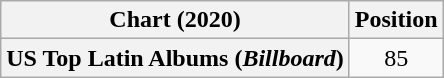<table class="wikitable plainrowheaders" style="text-align:center">
<tr>
<th>Chart (2020)</th>
<th>Position</th>
</tr>
<tr>
<th scope="row">US Top Latin Albums (<em>Billboard</em>)</th>
<td>85</td>
</tr>
</table>
